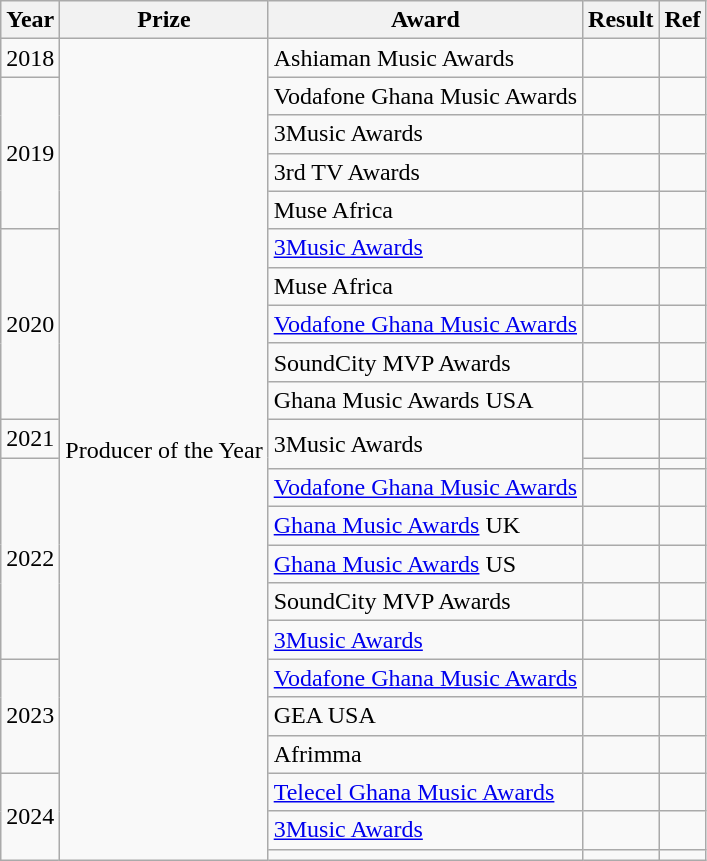<table class="wikitable sortable">
<tr>
<th>Year</th>
<th>Prize</th>
<th>Award</th>
<th>Result</th>
<th>Ref</th>
</tr>
<tr>
<td>2018</td>
<td rowspan="23">Producer of the Year</td>
<td>Ashiaman Music Awards</td>
<td></td>
<td></td>
</tr>
<tr>
<td rowspan="4">2019</td>
<td>Vodafone Ghana Music Awards</td>
<td></td>
<td></td>
</tr>
<tr>
<td>3Music Awards</td>
<td></td>
<td></td>
</tr>
<tr>
<td 3rd TV Awards>3rd TV Awards</td>
<td></td>
<td></td>
</tr>
<tr>
<td Muse Africa Awards>Muse Africa</td>
<td></td>
<td></td>
</tr>
<tr>
<td rowspan="5">2020</td>
<td 3 Music Awards><a href='#'>3Music Awards</a></td>
<td></td>
<td></td>
</tr>
<tr>
<td Muse Africa>Muse Africa</td>
<td></td>
<td></td>
</tr>
<tr>
<td><a href='#'>Vodafone Ghana Music Awards</a></td>
<td></td>
<td></td>
</tr>
<tr>
<td SoundCity MVP Awards>SoundCity MVP Awards</td>
<td></td>
<td></td>
</tr>
<tr>
<td>Ghana Music Awards USA</td>
<td></td>
<td></td>
</tr>
<tr>
<td>2021</td>
<td rowspan="2">3Music Awards</td>
<td></td>
<td></td>
</tr>
<tr>
<td rowspan="6">2022</td>
<td></td>
<td></td>
</tr>
<tr>
<td><a href='#'>Vodafone Ghana Music Awards</a></td>
<td></td>
<td></td>
</tr>
<tr>
<td><a href='#'>Ghana Music Awards</a> UK</td>
<td></td>
<td></td>
</tr>
<tr>
<td><a href='#'>Ghana Music Awards</a> US</td>
<td></td>
<td></td>
</tr>
<tr>
<td>SoundCity MVP Awards</td>
<td></td>
<td></td>
</tr>
<tr>
<td><a href='#'>3Music Awards</a></td>
<td></td>
</tr>
<tr>
<td rowspan="3">2023</td>
<td><a href='#'>Vodafone Ghana Music Awards</a></td>
<td></td>
<td></td>
</tr>
<tr>
<td>GEA USA</td>
<td></td>
<td></td>
</tr>
<tr>
<td>Afrimma</td>
<td></td>
<td></td>
</tr>
<tr>
<td rowspan="3">2024</td>
<td><a href='#'>Telecel Ghana Music Awards</a></td>
<td></td>
<td></td>
</tr>
<tr>
<td><a href='#'>3Music Awards</a></td>
<td></td>
<td></td>
</tr>
<tr>
<td></td>
<td></td>
<td></td>
</tr>
</table>
